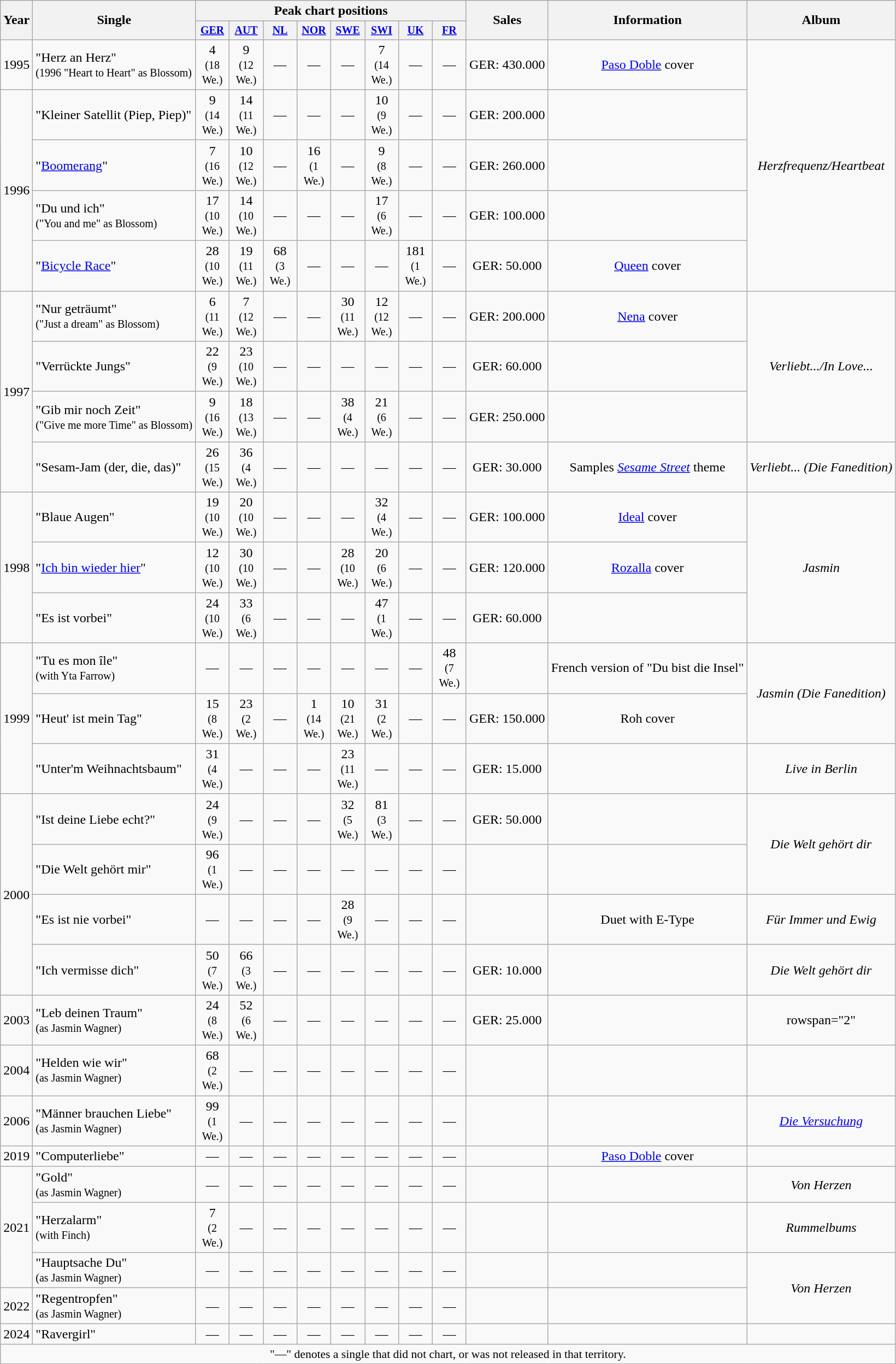<table class="wikitable" style="text-align:center;">
<tr>
<th rowspan="2">Year</th>
<th rowspan="2">Single</th>
<th colspan="8">Peak chart positions</th>
<th rowspan="2">Sales</th>
<th rowspan="2">Information</th>
<th rowspan="2">Album</th>
</tr>
<tr style="font-size:smaller;">
<th width="35"><a href='#'>GER</a><br></th>
<th width="35"><a href='#'>AUT</a><br></th>
<th width="35"><a href='#'>NL</a><br></th>
<th width="35"><a href='#'>NOR</a><br></th>
<th width="35"><a href='#'>SWE</a><br></th>
<th width="35"><a href='#'>SWI</a><br></th>
<th width="35"><a href='#'>UK</a><br></th>
<th width="35"><a href='#'>FR</a><br></th>
</tr>
<tr>
<td>1995</td>
<td style="text-align:left;">"Herz an Herz"<br><small>(1996 "Heart to Heart" as Blossom)</small></td>
<td>4<br><small>(18 We.)</small></td>
<td>9<br><small>(12 We.)</small></td>
<td>—</td>
<td>—</td>
<td>—</td>
<td>7<br><small>(14 We.)</small></td>
<td>—</td>
<td>—</td>
<td>GER: 430.000<br></td>
<td><a href='#'>Paso Doble</a> cover</td>
<td rowspan="5"><em>Herzfrequenz/Heartbeat</em></td>
</tr>
<tr>
<td rowspan="4">1996</td>
<td style="text-align:left;">"Kleiner Satellit (Piep, Piep)"</td>
<td>9<br><small>(14 We.)</small></td>
<td>14<br><small>(11 We.)</small></td>
<td>—</td>
<td>—</td>
<td>—</td>
<td>10<br><small>(9 We.)</small></td>
<td>—</td>
<td>—</td>
<td>GER: 200.000</td>
<td></td>
</tr>
<tr>
<td style="text-align:left;">"<a href='#'>Boomerang</a>"</td>
<td>7<br><small>(16 We.)</small></td>
<td>10<br><small>(12 We.)</small></td>
<td>—</td>
<td>16<br><small>(1 We.)</small></td>
<td>—</td>
<td>9<br><small>(8 We.)</small></td>
<td>—</td>
<td>—</td>
<td>GER: 260.000</td>
<td></td>
</tr>
<tr>
<td style="text-align:left;">"Du und ich"<br><small>("You and me" as Blossom)</small></td>
<td>17<br><small>(10 We.)</small></td>
<td>14<br><small>(10 We.)</small></td>
<td>—</td>
<td>—</td>
<td>—</td>
<td>17<br><small>(6 We.)</small></td>
<td>—</td>
<td>—</td>
<td>GER: 100.000</td>
<td></td>
</tr>
<tr>
<td style="text-align:left;">"<a href='#'>Bicycle Race</a>"</td>
<td>28<br><small>(10 We.)</small></td>
<td>19<br><small>(11 We.)</small></td>
<td>68<br><small>(3 We.)</small></td>
<td>—</td>
<td>—</td>
<td>—</td>
<td>181<br><small>(1 We.)</small></td>
<td>—</td>
<td>GER: 50.000</td>
<td><a href='#'>Queen</a> cover </td>
</tr>
<tr>
<td rowspan="4">1997</td>
<td style="text-align:left;">"Nur geträumt"<br><small>("Just a dream" as Blossom)</small></td>
<td>6<br><small>(11 We.)</small></td>
<td>7<br><small>(12 We.)</small></td>
<td>—</td>
<td>—</td>
<td>30<br><small>(11 We.)</small></td>
<td>12<br><small>(12 We.)</small></td>
<td>—</td>
<td>—</td>
<td>GER: 200.000</td>
<td><a href='#'>Nena</a> cover</td>
<td rowspan="3"><em>Verliebt.../In Love...</em></td>
</tr>
<tr>
<td style="text-align:left;">"Verrückte Jungs"</td>
<td>22<br><small>(9 We.)</small></td>
<td>23<br><small>(10 We.)</small></td>
<td>—</td>
<td>—</td>
<td>—</td>
<td>—</td>
<td>—</td>
<td>—</td>
<td>GER: 60.000</td>
<td></td>
</tr>
<tr>
<td style="text-align:left;">"Gib mir noch Zeit"<br><small>("Give me more Time" as Blossom)</small></td>
<td>9<br><small>(16 We.)</small></td>
<td>18<br><small>(13 We.)</small></td>
<td>—</td>
<td>—</td>
<td>38<br><small>(4 We.)</small></td>
<td>21<br><small>(6 We.)</small></td>
<td>—</td>
<td>—</td>
<td>GER: 250.000</td>
<td></td>
</tr>
<tr>
<td style="text-align:left;">"Sesam-Jam (der, die, das)"</td>
<td>26<br><small>(15 We.)</small></td>
<td>36<br><small>(4 We.)</small></td>
<td>—</td>
<td>—</td>
<td>—</td>
<td>—</td>
<td>—</td>
<td>—</td>
<td>GER: 30.000</td>
<td>Samples <em><a href='#'>Sesame Street</a></em> theme</td>
<td rowspan="1"><em>Verliebt... (Die Fanedition)</em></td>
</tr>
<tr>
<td rowspan="3">1998</td>
<td style="text-align:left;">"Blaue Augen"</td>
<td>19<br><small>(10 We.)</small></td>
<td>20<br><small>(10 We.)</small></td>
<td>—</td>
<td>—</td>
<td>—</td>
<td>32<br><small>(4 We.)</small></td>
<td>—</td>
<td>—</td>
<td>GER: 100.000</td>
<td><a href='#'>Ideal</a> cover</td>
<td rowspan="3"><em>Jasmin</em></td>
</tr>
<tr>
<td style="text-align:left;">"<a href='#'>Ich bin wieder hier</a>"</td>
<td>12<br><small>(10 We.)</small></td>
<td>30<br><small>(10 We.)</small></td>
<td>—</td>
<td>—</td>
<td>28<br><small>(10 We.)</small></td>
<td>20<br><small>(6 We.)</small></td>
<td>—</td>
<td>—</td>
<td>GER: 120.000</td>
<td><a href='#'>Rozalla</a> cover</td>
</tr>
<tr>
<td style="text-align:left;">"Es ist vorbei"</td>
<td>24<br><small>(10 We.)</small></td>
<td>33<br><small>(6 We.)</small></td>
<td>—</td>
<td>—</td>
<td>—</td>
<td>47<br><small>(1 We.)</small></td>
<td>—</td>
<td>—</td>
<td>GER: 60.000</td>
</tr>
<tr>
<td rowspan="3">1999</td>
<td style="text-align:left;">"Tu es mon île"<br><small>(with Yta Farrow)</small></td>
<td>—</td>
<td>—</td>
<td>—</td>
<td>—</td>
<td>—</td>
<td>—</td>
<td>—</td>
<td>48<br><small>(7 We.)</small></td>
<td></td>
<td>French version of "Du bist die Insel"</td>
<td rowspan="2"><em>Jasmin (Die Fanedition)</em></td>
</tr>
<tr>
<td style="text-align:left;">"Heut' ist mein Tag"</td>
<td>15<br><small>(8 We.)</small></td>
<td>23<br><small>(2 We.)</small></td>
<td>—</td>
<td>1<br><small>(14 We.)</small></td>
<td>10<br><small>(21 We.)</small></td>
<td>31<br><small>(2 We.)</small></td>
<td>—</td>
<td>—</td>
<td>GER: 150.000<br></td>
<td>Roh cover</td>
</tr>
<tr>
<td style="text-align:left;">"Unter'm Weihnachtsbaum"</td>
<td>31<br><small>(4 We.)</small></td>
<td>—</td>
<td>—</td>
<td>—</td>
<td>23<br><small>(11 We.)</small></td>
<td>—</td>
<td>—</td>
<td>—</td>
<td>GER: 15.000</td>
<td></td>
<td><em>Live in Berlin</em></td>
</tr>
<tr>
<td rowspan="4">2000</td>
<td style="text-align:left;">"Ist deine Liebe echt?"</td>
<td>24<br><small>(9 We.)</small></td>
<td>—</td>
<td>—</td>
<td>—</td>
<td>32<br><small>(5 We.)</small></td>
<td>81<br><small>(3 We.)</small></td>
<td>—</td>
<td>—</td>
<td>GER: 50.000</td>
<td></td>
<td rowspan="2"><em>Die Welt gehört dir</em></td>
</tr>
<tr>
<td style="text-align:left;">"Die Welt gehört mir"</td>
<td>96<br><small>(1 We.)</small></td>
<td>—</td>
<td>—</td>
<td>—</td>
<td>—</td>
<td>—</td>
<td>—</td>
<td>—</td>
<td></td>
<td></td>
</tr>
<tr>
<td style="text-align:left;">"Es ist nie vorbei"</td>
<td>—</td>
<td>—</td>
<td>—</td>
<td>—</td>
<td>28<br><small>(9 We.)</small></td>
<td>—</td>
<td>—</td>
<td>—</td>
<td></td>
<td>Duet with E-Type</td>
<td rowspan="1"><em>Für Immer und Ewig</em></td>
</tr>
<tr>
<td style="text-align:left;">"Ich vermisse dich"</td>
<td>50<br><small>(7 We.)</small></td>
<td>66<br><small>(3 We.)</small></td>
<td>—</td>
<td>—</td>
<td>—</td>
<td>—</td>
<td>—</td>
<td>—</td>
<td>GER: 10.000</td>
<td></td>
<td rowspan="1"><em>Die Welt gehört dir</em></td>
</tr>
<tr>
<td>2003</td>
<td style="text-align:left;">"Leb deinen Traum"<br><small>(as Jasmin Wagner)</small></td>
<td>24<br><small>(8 We.)</small></td>
<td>52<br><small>(6 We.)</small></td>
<td>—</td>
<td>—</td>
<td>—</td>
<td>—</td>
<td>—</td>
<td>—</td>
<td>GER: 25.000</td>
<td></td>
<td>rowspan="2" </td>
</tr>
<tr>
<td>2004</td>
<td style="text-align:left;">"Helden wie wir"<br><small>(as Jasmin Wagner)</small></td>
<td>68<br><small>(2 We.)</small></td>
<td>—</td>
<td>—</td>
<td>—</td>
<td>—</td>
<td>—</td>
<td>—</td>
<td>—</td>
<td></td>
<td></td>
</tr>
<tr>
<td>2006</td>
<td style="text-align:left;">"Männer brauchen Liebe"<br><small>(as Jasmin Wagner)</small></td>
<td>99<br><small>(1 We.)</small></td>
<td>—</td>
<td>—</td>
<td>—</td>
<td>—</td>
<td>—</td>
<td>—</td>
<td>—</td>
<td></td>
<td></td>
<td><em><a href='#'>Die Versuchung</a></em></td>
</tr>
<tr>
<td>2019</td>
<td style="text-align:left;">"Computerliebe"</td>
<td>—</td>
<td>—</td>
<td>—</td>
<td>—</td>
<td>—</td>
<td>—</td>
<td>—</td>
<td>—</td>
<td></td>
<td><a href='#'>Paso Doble</a> cover</td>
<td></td>
</tr>
<tr>
<td rowspan="3">2021</td>
<td style="text-align:left;">"Gold"<br><small>(as Jasmin Wagner)</small></td>
<td>—</td>
<td>—</td>
<td>—</td>
<td>—</td>
<td>—</td>
<td>—</td>
<td>—</td>
<td>—</td>
<td></td>
<td></td>
<td><em>Von Herzen</em></td>
</tr>
<tr>
<td style="text-align:left;">"Herzalarm"<br><small>(with Finch)</small></td>
<td>7<br><small>(2 We.)</small></td>
<td>—</td>
<td>—</td>
<td>—</td>
<td>—</td>
<td>—</td>
<td>—</td>
<td>—</td>
<td></td>
<td></td>
<td><em>Rummelbums</em></td>
</tr>
<tr>
<td style="text-align:left;">"Hauptsache Du"<br><small>(as Jasmin Wagner)</small></td>
<td>—</td>
<td>—</td>
<td>—</td>
<td>—</td>
<td>—</td>
<td>—</td>
<td>—</td>
<td>—</td>
<td></td>
<td></td>
<td rowspan="2"><em>Von Herzen</em></td>
</tr>
<tr>
<td rowspan="1">2022</td>
<td style="text-align:left;">"Regentropfen"<br><small>(as Jasmin Wagner)</small></td>
<td>—</td>
<td>—</td>
<td>—</td>
<td>—</td>
<td>—</td>
<td>—</td>
<td>—</td>
<td>—</td>
<td></td>
<td></td>
</tr>
<tr>
<td rowspan="1">2024</td>
<td style="text-align:left;">"Ravergirl"</td>
<td>—</td>
<td>—</td>
<td>—</td>
<td>—</td>
<td>—</td>
<td>—</td>
<td>—</td>
<td>—</td>
<td></td>
<td></td>
<td></td>
</tr>
<tr>
<td colspan="13" style="font-size:90%">"—" denotes a single that did not chart, or was not released in that territory.</td>
</tr>
</table>
